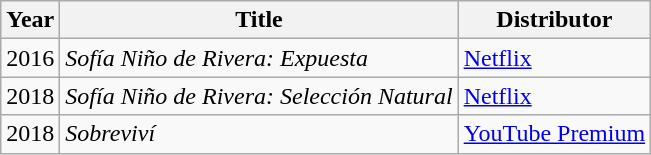<table class="wikitable">
<tr>
<th>Year</th>
<th>Title</th>
<th>Distributor</th>
</tr>
<tr>
<td>2016</td>
<td><em>Sofía Niño de Rivera: Expuesta</em></td>
<td><a href='#'>Netflix</a></td>
</tr>
<tr>
<td>2018</td>
<td><em>Sofía Niño de Rivera: Selección Natural</em></td>
<td><a href='#'>Netflix</a></td>
</tr>
<tr>
<td>2018</td>
<td><em>Sobreviví</em></td>
<td><a href='#'>YouTube Premium</a></td>
</tr>
</table>
